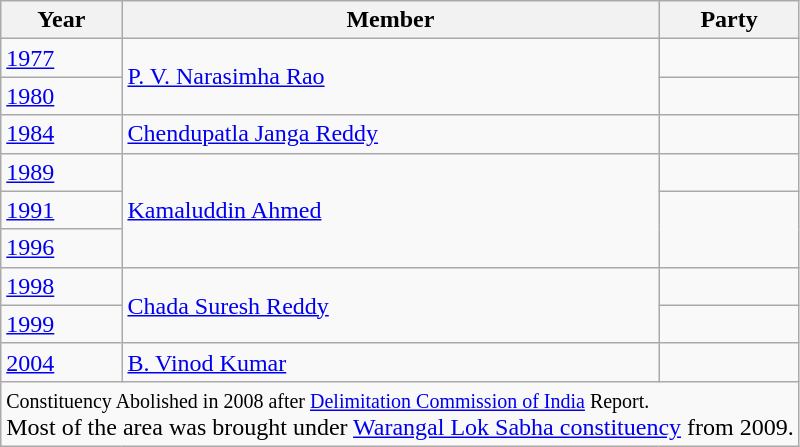<table class="wikitable sortable">
<tr>
<th>Year</th>
<th>Member</th>
<th colspan="2">Party</th>
</tr>
<tr>
<td><a href='#'>1977</a></td>
<td rowspan="2"><a href='#'>P. V. Narasimha Rao</a></td>
<td></td>
</tr>
<tr>
<td><a href='#'>1980</a></td>
</tr>
<tr>
<td><a href='#'>1984</a></td>
<td><a href='#'>Chendupatla Janga Reddy</a></td>
<td></td>
</tr>
<tr>
<td><a href='#'>1989</a></td>
<td rowspan="3"><a href='#'>Kamaluddin Ahmed</a></td>
<td></td>
</tr>
<tr>
<td><a href='#'>1991</a></td>
</tr>
<tr>
<td><a href='#'>1996</a></td>
</tr>
<tr>
<td><a href='#'>1998</a></td>
<td rowspan="2"><a href='#'>Chada Suresh Reddy</a></td>
<td></td>
</tr>
<tr>
<td><a href='#'>1999</a></td>
</tr>
<tr>
<td><a href='#'>2004</a></td>
<td><a href='#'>B. Vinod Kumar</a></td>
<td></td>
</tr>
<tr>
<td colspan="4"><small>Constituency Abolished in 2008 after <a href='#'>Delimitation Commission of India</a> Report.</small> <br>Most of the area was brought under <a href='#'>Warangal Lok Sabha constituency</a> from 2009.</td>
</tr>
</table>
